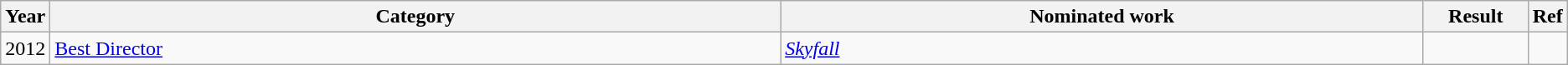<table class="wikitable sortable">
<tr>
<th scope="col" style="width:1em;">Year</th>
<th scope="col" style="width:40em;">Category</th>
<th scope="col" style="width:35em;">Nominated work</th>
<th scope="col" style="width:5em;">Result</th>
<th scope="col" style="width:1em;" class="unsortable">Ref</th>
</tr>
<tr>
<td>2012</td>
<td><a href='#'>Best Director</a></td>
<td><em><a href='#'>Skyfall</a></em></td>
<td></td>
<td></td>
</tr>
</table>
